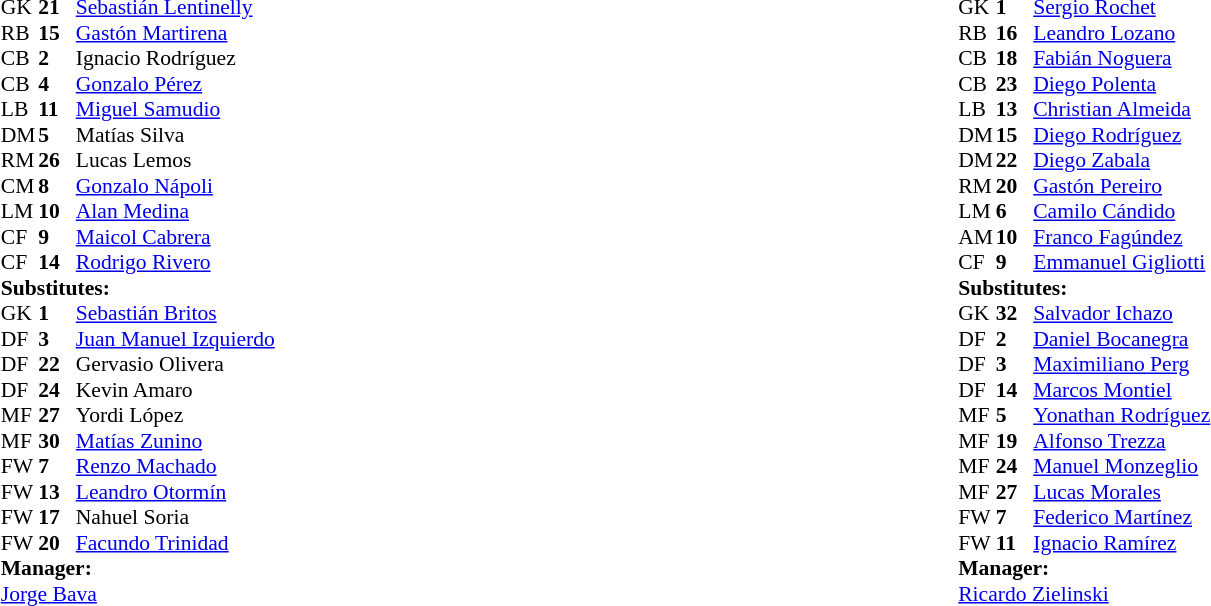<table width="100%">
<tr>
<td valign="top" width="50%"><br><table style="font-size: 90%" cellspacing="0" cellpadding="0" align=center>
<tr>
<th width=25></th>
<th width=25></th>
</tr>
<tr>
<td>GK</td>
<td><strong>21</strong></td>
<td> <a href='#'>Sebastián Lentinelly</a></td>
</tr>
<tr>
<td>RB</td>
<td><strong>15</strong></td>
<td> <a href='#'>Gastón Martirena</a></td>
</tr>
<tr>
<td>CB</td>
<td><strong>2</strong></td>
<td> Ignacio Rodríguez</td>
<td></td>
</tr>
<tr>
<td>CB</td>
<td><strong>4</strong></td>
<td> <a href='#'>Gonzalo Pérez</a></td>
</tr>
<tr>
<td>LB</td>
<td><strong>11</strong></td>
<td> <a href='#'>Miguel Samudio</a></td>
</tr>
<tr>
<td>DM</td>
<td><strong>5</strong></td>
<td> Matías Silva</td>
</tr>
<tr>
<td>RM</td>
<td><strong>26</strong></td>
<td> Lucas Lemos</td>
<td></td>
</tr>
<tr>
<td>CM</td>
<td><strong>8</strong></td>
<td> <a href='#'>Gonzalo Nápoli</a></td>
</tr>
<tr>
<td>LM</td>
<td><strong>10</strong></td>
<td> <a href='#'>Alan Medina</a></td>
<td></td>
</tr>
<tr>
<td>CF</td>
<td><strong>9</strong></td>
<td> <a href='#'>Maicol Cabrera</a></td>
<td></td>
</tr>
<tr>
<td>CF</td>
<td><strong>14</strong></td>
<td> <a href='#'>Rodrigo Rivero</a></td>
<td></td>
</tr>
<tr>
<td colspan=3><strong>Substitutes:</strong></td>
</tr>
<tr>
<td>GK</td>
<td><strong>1</strong></td>
<td> <a href='#'>Sebastián Britos</a></td>
</tr>
<tr>
<td>DF</td>
<td><strong>3</strong></td>
<td> <a href='#'>Juan Manuel Izquierdo</a></td>
<td></td>
</tr>
<tr>
<td>DF</td>
<td><strong>22</strong></td>
<td> Gervasio Olivera</td>
</tr>
<tr>
<td>DF</td>
<td><strong>24</strong></td>
<td> Kevin Amaro</td>
</tr>
<tr>
<td>MF</td>
<td><strong>27</strong></td>
<td> Yordi López</td>
</tr>
<tr>
<td>MF</td>
<td><strong>30</strong></td>
<td> <a href='#'>Matías Zunino</a></td>
<td></td>
<td></td>
</tr>
<tr>
<td>FW</td>
<td><strong>7</strong></td>
<td> <a href='#'>Renzo Machado</a></td>
<td></td>
</tr>
<tr>
<td>FW</td>
<td><strong>13</strong></td>
<td> <a href='#'>Leandro Otormín</a></td>
</tr>
<tr>
<td>FW</td>
<td><strong>17</strong></td>
<td> Nahuel Soria</td>
</tr>
<tr>
<td>FW</td>
<td><strong>20</strong></td>
<td> <a href='#'>Facundo Trinidad</a></td>
</tr>
<tr>
<td colspan=3><strong>Manager:</strong></td>
</tr>
<tr>
<td colspan=4> <a href='#'>Jorge Bava</a></td>
</tr>
</table>
</td>
<td><br><table style="font-size: 90%" cellspacing="0" cellpadding="0" align=center>
<tr>
<th width=25></th>
<th width=25></th>
</tr>
<tr>
<td>GK</td>
<td><strong>1</strong></td>
<td> <a href='#'>Sergio Rochet</a></td>
</tr>
<tr>
<td>RB</td>
<td><strong>16</strong></td>
<td> <a href='#'>Leandro Lozano</a></td>
<td></td>
</tr>
<tr>
<td>CB</td>
<td><strong>18</strong></td>
<td> <a href='#'>Fabián Noguera</a></td>
</tr>
<tr>
<td>CB</td>
<td><strong>23</strong></td>
<td> <a href='#'>Diego Polenta</a></td>
</tr>
<tr>
<td>LB</td>
<td><strong>13</strong></td>
<td> <a href='#'>Christian Almeida</a></td>
<td></td>
</tr>
<tr>
<td>DM</td>
<td><strong>15</strong></td>
<td> <a href='#'>Diego Rodríguez</a></td>
</tr>
<tr>
<td>DM</td>
<td><strong>22</strong></td>
<td> <a href='#'>Diego Zabala</a></td>
<td></td>
<td></td>
</tr>
<tr>
<td>RM</td>
<td><strong>20</strong></td>
<td> <a href='#'>Gastón Pereiro</a></td>
<td></td>
</tr>
<tr>
<td>LM</td>
<td><strong>6</strong></td>
<td> <a href='#'>Camilo Cándido</a></td>
<td></td>
</tr>
<tr>
<td>AM</td>
<td><strong>10</strong></td>
<td> <a href='#'>Franco Fagúndez</a></td>
</tr>
<tr>
<td>CF</td>
<td><strong>9</strong></td>
<td> <a href='#'>Emmanuel Gigliotti</a></td>
</tr>
<tr>
<td colspan=3><strong>Substitutes:</strong></td>
</tr>
<tr>
<td>GK</td>
<td><strong>32</strong></td>
<td> <a href='#'>Salvador Ichazo</a></td>
</tr>
<tr>
<td>DF</td>
<td><strong>2</strong></td>
<td> <a href='#'>Daniel Bocanegra</a></td>
</tr>
<tr>
<td>DF</td>
<td><strong>3</strong></td>
<td> <a href='#'>Maximiliano Perg</a></td>
</tr>
<tr>
<td>DF</td>
<td><strong>14</strong></td>
<td> <a href='#'>Marcos Montiel</a></td>
</tr>
<tr>
<td>MF</td>
<td><strong>5</strong></td>
<td> <a href='#'>Yonathan Rodríguez</a></td>
</tr>
<tr>
<td>MF</td>
<td><strong>19</strong></td>
<td> <a href='#'>Alfonso Trezza</a></td>
<td></td>
</tr>
<tr>
<td>MF</td>
<td><strong>24</strong></td>
<td> <a href='#'>Manuel Monzeglio</a></td>
</tr>
<tr>
<td>MF</td>
<td><strong>27</strong></td>
<td> <a href='#'>Lucas Morales</a></td>
<td></td>
</tr>
<tr>
<td>FW</td>
<td><strong>7</strong></td>
<td> <a href='#'>Federico Martínez</a></td>
<td></td>
</tr>
<tr>
<td>FW</td>
<td><strong>11</strong></td>
<td> <a href='#'>Ignacio Ramírez</a></td>
<td></td>
</tr>
<tr>
<td colspan=3><strong>Manager:</strong></td>
</tr>
<tr>
<td colspan=4> <a href='#'>Ricardo Zielinski</a></td>
</tr>
</table>
</td>
</tr>
</table>
